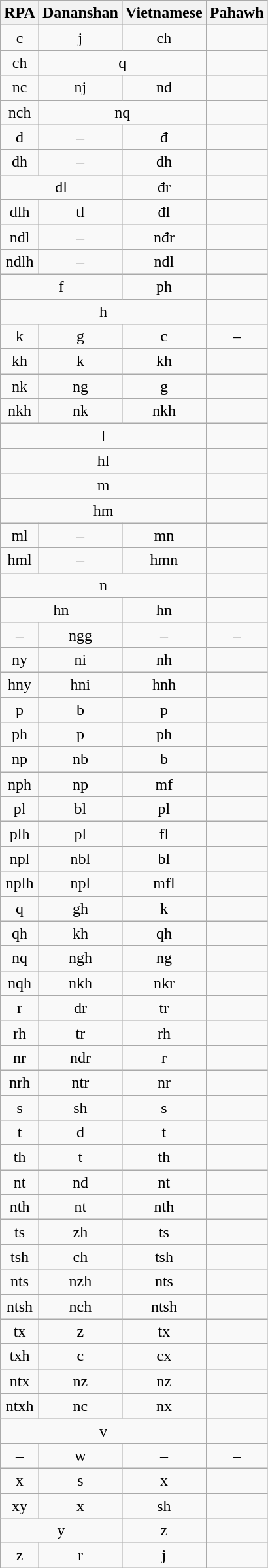<table class="wikitable" style="text-align: center;">
<tr>
<th>RPA</th>
<th>Dananshan</th>
<th>Vietnamese</th>
<th>Pahawh</th>
</tr>
<tr>
<td>c</td>
<td>j</td>
<td>ch</td>
<td></td>
</tr>
<tr>
<td>ch</td>
<td colspan="2">q</td>
<td></td>
</tr>
<tr>
<td>nc</td>
<td>nj</td>
<td>nd</td>
<td></td>
</tr>
<tr>
<td>nch</td>
<td colspan="2">nq</td>
<td></td>
</tr>
<tr>
<td>d</td>
<td>–</td>
<td>đ</td>
<td></td>
</tr>
<tr>
<td>dh</td>
<td>–</td>
<td>đh</td>
<td></td>
</tr>
<tr>
<td colspan=2>dl</td>
<td>đr</td>
<td></td>
</tr>
<tr>
<td>dlh</td>
<td>tl</td>
<td>đl</td>
<td></td>
</tr>
<tr>
<td>ndl</td>
<td>–</td>
<td>nđr</td>
<td></td>
</tr>
<tr>
<td>ndlh</td>
<td>–</td>
<td>nđl</td>
<td></td>
</tr>
<tr>
<td colspan=2>f</td>
<td>ph</td>
<td></td>
</tr>
<tr>
<td colspan="3">h</td>
<td></td>
</tr>
<tr>
<td>k</td>
<td>g</td>
<td>c</td>
<td>–</td>
</tr>
<tr>
<td>kh</td>
<td>k</td>
<td>kh</td>
<td></td>
</tr>
<tr>
<td>nk</td>
<td>ng</td>
<td>g</td>
<td></td>
</tr>
<tr>
<td>nkh</td>
<td>nk</td>
<td>nkh</td>
<td></td>
</tr>
<tr>
<td colspan="3">l</td>
<td></td>
</tr>
<tr>
<td colspan="3">hl</td>
<td></td>
</tr>
<tr>
<td colspan="3">m</td>
<td></td>
</tr>
<tr>
<td colspan="3">hm</td>
<td></td>
</tr>
<tr>
<td>ml</td>
<td>–</td>
<td>mn</td>
<td></td>
</tr>
<tr>
<td>hml</td>
<td>–</td>
<td>hmn</td>
<td></td>
</tr>
<tr>
<td colspan="3">n</td>
<td></td>
</tr>
<tr>
<td colspan=2>hn</td>
<td>hn</td>
<td></td>
</tr>
<tr>
<td>–</td>
<td>ngg</td>
<td>–</td>
<td>–</td>
</tr>
<tr>
<td>ny</td>
<td>ni</td>
<td>nh</td>
<td></td>
</tr>
<tr>
<td>hny</td>
<td>hni</td>
<td>hnh</td>
<td></td>
</tr>
<tr>
<td>p</td>
<td>b</td>
<td>p</td>
<td></td>
</tr>
<tr>
<td>ph</td>
<td>p</td>
<td>ph</td>
<td></td>
</tr>
<tr>
<td>np</td>
<td>nb</td>
<td>b</td>
<td></td>
</tr>
<tr>
<td>nph</td>
<td>np</td>
<td>mf</td>
<td></td>
</tr>
<tr>
<td>pl</td>
<td>bl</td>
<td>pl</td>
<td></td>
</tr>
<tr>
<td>plh</td>
<td>pl</td>
<td>fl</td>
<td></td>
</tr>
<tr>
<td>npl</td>
<td>nbl</td>
<td>bl</td>
<td></td>
</tr>
<tr>
<td>nplh</td>
<td>npl</td>
<td>mfl</td>
<td></td>
</tr>
<tr>
<td>q</td>
<td>gh</td>
<td>k</td>
<td></td>
</tr>
<tr>
<td>qh</td>
<td>kh</td>
<td>qh</td>
<td></td>
</tr>
<tr>
<td>nq</td>
<td>ngh</td>
<td>ng</td>
<td></td>
</tr>
<tr>
<td>nqh</td>
<td>nkh</td>
<td>nkr</td>
<td></td>
</tr>
<tr>
<td>r</td>
<td>dr</td>
<td>tr</td>
<td></td>
</tr>
<tr>
<td>rh</td>
<td>tr</td>
<td>rh</td>
<td></td>
</tr>
<tr>
<td>nr</td>
<td>ndr</td>
<td>r</td>
<td></td>
</tr>
<tr>
<td>nrh</td>
<td>ntr</td>
<td>nr</td>
<td></td>
</tr>
<tr>
<td>s</td>
<td>sh</td>
<td>s</td>
<td></td>
</tr>
<tr>
<td>t</td>
<td>d</td>
<td>t</td>
<td></td>
</tr>
<tr>
<td>th</td>
<td>t</td>
<td>th</td>
<td></td>
</tr>
<tr>
<td>nt</td>
<td>nd</td>
<td>nt</td>
<td></td>
</tr>
<tr>
<td>nth</td>
<td>nt</td>
<td>nth</td>
<td></td>
</tr>
<tr>
<td>ts</td>
<td>zh</td>
<td>ts</td>
<td></td>
</tr>
<tr>
<td>tsh</td>
<td>ch</td>
<td>tsh</td>
<td></td>
</tr>
<tr>
<td>nts</td>
<td>nzh</td>
<td>nts</td>
<td></td>
</tr>
<tr>
<td>ntsh</td>
<td>nch</td>
<td>ntsh</td>
<td></td>
</tr>
<tr>
<td>tx</td>
<td>z</td>
<td>tx</td>
<td></td>
</tr>
<tr>
<td>txh</td>
<td>c</td>
<td>cx</td>
<td></td>
</tr>
<tr>
<td>ntx</td>
<td>nz</td>
<td>nz</td>
<td></td>
</tr>
<tr>
<td>ntxh</td>
<td>nc</td>
<td>nx</td>
<td></td>
</tr>
<tr>
<td colspan="3">v</td>
<td></td>
</tr>
<tr>
<td>–</td>
<td>w</td>
<td>–</td>
<td>–</td>
</tr>
<tr>
<td>x</td>
<td>s</td>
<td>x</td>
<td></td>
</tr>
<tr>
<td>xy</td>
<td>x</td>
<td>sh</td>
<td></td>
</tr>
<tr>
<td colspan=2>y</td>
<td>z</td>
<td></td>
</tr>
<tr>
<td>z</td>
<td>r</td>
<td>j</td>
<td></td>
</tr>
</table>
